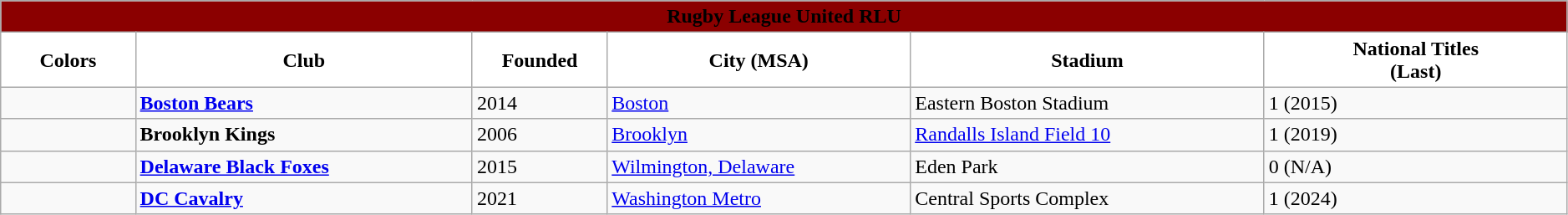<table class="wikitable" style="width: 99%">
<tr>
<td colspan="6" bgcolor="darkred" align="center"><strong>Rugby League United RLU</strong></td>
</tr>
<tr>
<th style="background:white; width:8%">Colors</th>
<th style="background:white; width:20%">Club</th>
<th style="background:white; width:8%">Founded</th>
<th style="background:white; width:18%">City (MSA)</th>
<th style="background:white; width:21%">Stadium</th>
<th style="background:white; width:18%">National Titles<br>(Last)</th>
</tr>
<tr>
<td></td>
<td><strong><a href='#'>Boston Bears</a></strong></td>
<td>2014</td>
<td><a href='#'>Boston</a></td>
<td>Eastern Boston Stadium</td>
<td>1 (2015)</td>
</tr>
<tr>
<td></td>
<td><strong>Brooklyn Kings</strong></td>
<td>2006</td>
<td><a href='#'>Brooklyn</a></td>
<td><a href='#'>Randalls Island Field 10</a></td>
<td>1 (2019)</td>
</tr>
<tr>
<td></td>
<td><strong><a href='#'>Delaware Black Foxes</a></strong></td>
<td>2015</td>
<td><a href='#'>Wilmington, Delaware</a></td>
<td>Eden Park</td>
<td>0 (N/A)</td>
</tr>
<tr>
<td></td>
<td><strong><a href='#'>DC Cavalry</a></strong></td>
<td>2021</td>
<td><a href='#'>Washington Metro</a></td>
<td>Central Sports Complex</td>
<td>1 (2024)</td>
</tr>
</table>
